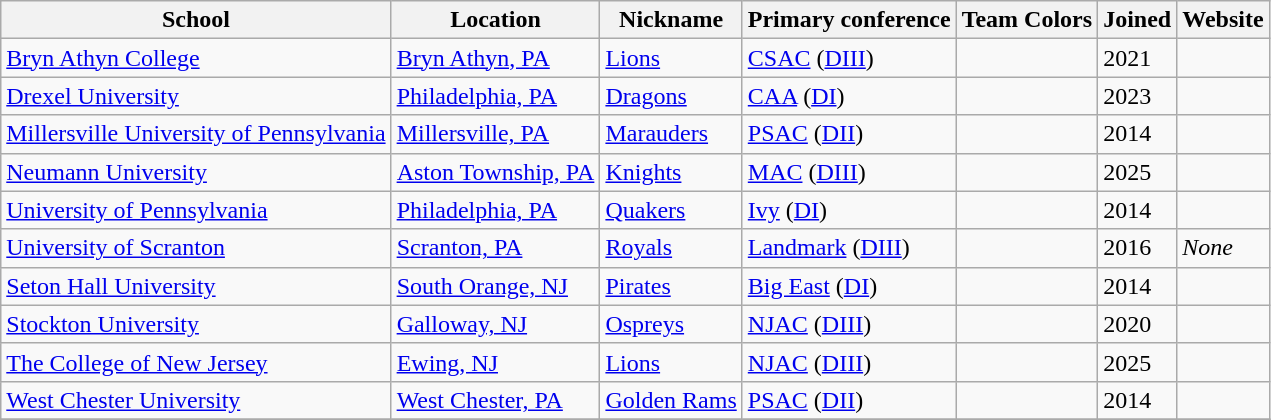<table class="wikitable sortable">
<tr>
<th>School</th>
<th>Location</th>
<th>Nickname</th>
<th>Primary conference</th>
<th>Team Colors</th>
<th>Joined</th>
<th>Website</th>
</tr>
<tr>
<td><a href='#'>Bryn Athyn College</a></td>
<td><a href='#'>Bryn Athyn, PA</a></td>
<td><a href='#'>Lions</a></td>
<td><a href='#'>CSAC</a> (<a href='#'>DIII</a>)</td>
<td align=center> </td>
<td>2021</td>
<td></td>
</tr>
<tr>
<td><a href='#'>Drexel University</a></td>
<td><a href='#'>Philadelphia, PA</a></td>
<td><a href='#'>Dragons</a></td>
<td><a href='#'>CAA</a> (<a href='#'>DI</a>)</td>
<td align=center> </td>
<td>2023</td>
<td></td>
</tr>
<tr>
<td><a href='#'>Millersville University of Pennsylvania</a></td>
<td><a href='#'>Millersville, PA</a></td>
<td><a href='#'>Marauders</a></td>
<td><a href='#'>PSAC</a> (<a href='#'>DII</a>)</td>
<td align=center> </td>
<td>2014</td>
<td></td>
</tr>
<tr>
<td><a href='#'>Neumann University</a></td>
<td><a href='#'>Aston Township, PA</a></td>
<td><a href='#'>Knights</a></td>
<td><a href='#'>MAC</a> (<a href='#'>DIII</a>)</td>
<td style="text-align:center;"></td>
<td>2025</td>
<td></td>
</tr>
<tr>
<td><a href='#'>University of Pennsylvania</a></td>
<td><a href='#'>Philadelphia, PA</a></td>
<td><a href='#'>Quakers</a></td>
<td><a href='#'>Ivy</a> (<a href='#'>DI</a>)</td>
<td align=center> </td>
<td>2014</td>
<td></td>
</tr>
<tr>
<td><a href='#'>University of Scranton</a></td>
<td><a href='#'>Scranton, PA</a></td>
<td><a href='#'>Royals</a></td>
<td><a href='#'>Landmark</a> (<a href='#'>DIII</a>)</td>
<td align=center> </td>
<td>2016</td>
<td><em>None</em></td>
</tr>
<tr>
<td><a href='#'>Seton Hall University</a></td>
<td><a href='#'>South Orange, NJ</a></td>
<td><a href='#'>Pirates</a></td>
<td><a href='#'>Big East</a> (<a href='#'>DI</a>)</td>
<td align=center> </td>
<td>2014</td>
<td></td>
</tr>
<tr>
<td><a href='#'>Stockton University</a></td>
<td><a href='#'>Galloway, NJ</a></td>
<td><a href='#'>Ospreys</a></td>
<td><a href='#'>NJAC</a> (<a href='#'>DIII</a>)</td>
<td align=center>  </td>
<td>2020</td>
<td></td>
</tr>
<tr>
<td><a href='#'>The College of New Jersey</a></td>
<td><a href='#'>Ewing, NJ</a></td>
<td><a href='#'>Lions</a></td>
<td><a href='#'>NJAC</a> (<a href='#'>DIII</a>)</td>
<td align=center> </td>
<td>2025</td>
<td></td>
</tr>
<tr>
<td><a href='#'>West Chester University</a></td>
<td><a href='#'>West Chester, PA</a></td>
<td><a href='#'>Golden Rams</a></td>
<td><a href='#'>PSAC</a> (<a href='#'>DII</a>)</td>
<td align=center> </td>
<td>2014</td>
<td></td>
</tr>
<tr>
</tr>
</table>
